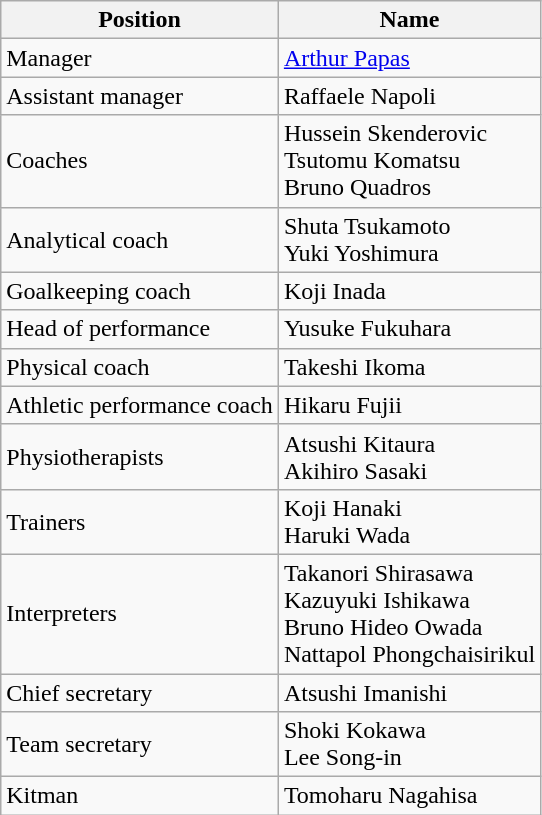<table class="wikitable">
<tr>
<th>Position</th>
<th>Name</th>
</tr>
<tr>
<td>Manager</td>
<td> <a href='#'>Arthur Papas</a></td>
</tr>
<tr>
<td>Assistant manager</td>
<td> Raffaele Napoli</td>
</tr>
<tr>
<td>Coaches</td>
<td> Hussein Skenderovic <br>  Tsutomu Komatsu <br>  Bruno Quadros</td>
</tr>
<tr>
<td>Analytical coach</td>
<td> Shuta Tsukamoto <br>  Yuki Yoshimura</td>
</tr>
<tr>
<td>Goalkeeping coach</td>
<td> Koji Inada</td>
</tr>
<tr>
<td>Head of performance</td>
<td> Yusuke Fukuhara</td>
</tr>
<tr>
<td>Physical coach</td>
<td> Takeshi Ikoma</td>
</tr>
<tr>
<td>Athletic performance coach</td>
<td> Hikaru Fujii</td>
</tr>
<tr>
<td>Physiotherapists</td>
<td> Atsushi Kitaura <br>  Akihiro Sasaki</td>
</tr>
<tr>
<td>Trainers</td>
<td> Koji Hanaki <br>  Haruki Wada</td>
</tr>
<tr>
<td>Interpreters</td>
<td> Takanori Shirasawa <br>  Kazuyuki Ishikawa <br>  Bruno Hideo Owada  <br>  Nattapol Phongchaisirikul</td>
</tr>
<tr>
<td>Chief secretary</td>
<td> Atsushi Imanishi</td>
</tr>
<tr>
<td>Team secretary</td>
<td> Shoki Kokawa <br>  Lee Song-in</td>
</tr>
<tr>
<td>Kitman</td>
<td> Tomoharu Nagahisa</td>
</tr>
</table>
